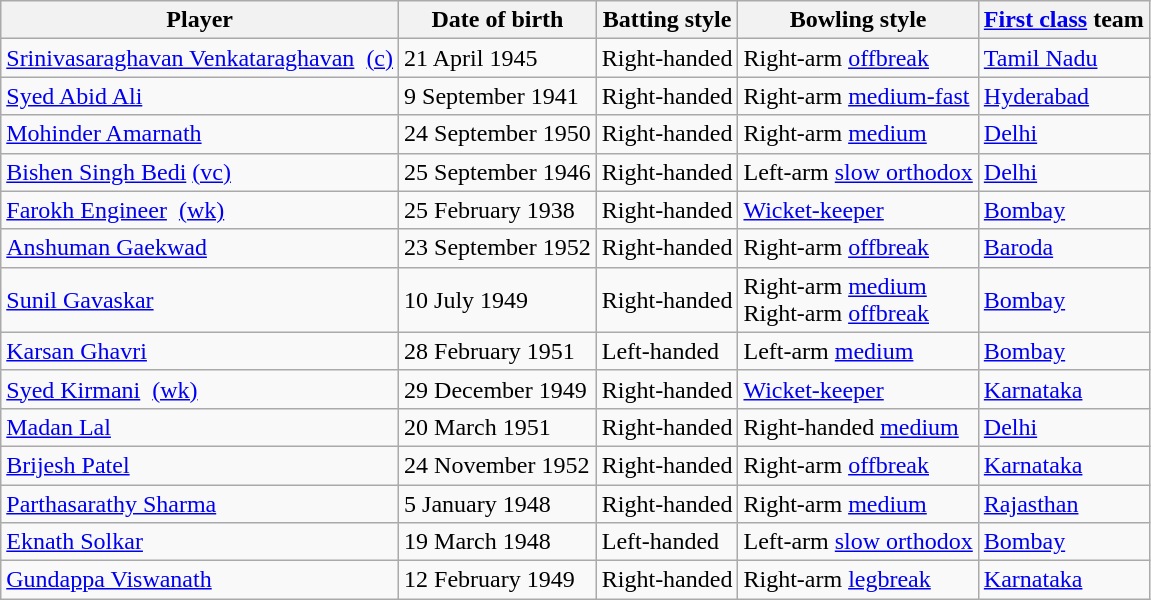<table class="wikitable">
<tr>
<th>Player</th>
<th>Date of birth</th>
<th>Batting style</th>
<th>Bowling style</th>
<th><a href='#'>First class</a> team</th>
</tr>
<tr>
<td><a href='#'>Srinivasaraghavan Venkataraghavan</a>  <a href='#'>(c)</a></td>
<td>21 April 1945</td>
<td>Right-handed</td>
<td>Right-arm <a href='#'>offbreak</a></td>
<td><a href='#'>Tamil Nadu</a></td>
</tr>
<tr>
<td><a href='#'>Syed Abid Ali</a></td>
<td>9 September 1941</td>
<td>Right-handed</td>
<td>Right-arm <a href='#'>medium-fast</a></td>
<td><a href='#'>Hyderabad</a></td>
</tr>
<tr>
<td><a href='#'>Mohinder Amarnath</a></td>
<td>24 September 1950</td>
<td>Right-handed</td>
<td>Right-arm <a href='#'>medium</a></td>
<td><a href='#'>Delhi</a></td>
</tr>
<tr>
<td><a href='#'>Bishen Singh Bedi</a> <a href='#'>(vc)</a></td>
<td>25 September 1946</td>
<td>Right-handed</td>
<td>Left-arm <a href='#'>slow orthodox</a></td>
<td><a href='#'>Delhi</a></td>
</tr>
<tr>
<td><a href='#'>Farokh Engineer</a>  <a href='#'>(wk)</a></td>
<td>25 February 1938</td>
<td>Right-handed</td>
<td><a href='#'>Wicket-keeper</a></td>
<td><a href='#'>Bombay</a></td>
</tr>
<tr>
<td><a href='#'>Anshuman Gaekwad</a></td>
<td>23 September 1952</td>
<td>Right-handed</td>
<td>Right-arm <a href='#'>offbreak</a></td>
<td><a href='#'>Baroda</a></td>
</tr>
<tr>
<td><a href='#'>Sunil Gavaskar</a></td>
<td>10 July 1949</td>
<td>Right-handed</td>
<td>Right-arm <a href='#'>medium</a><br>Right-arm <a href='#'>offbreak</a></td>
<td><a href='#'>Bombay</a></td>
</tr>
<tr>
<td><a href='#'>Karsan Ghavri</a></td>
<td>28 February 1951</td>
<td>Left-handed</td>
<td>Left-arm <a href='#'>medium</a></td>
<td><a href='#'>Bombay</a></td>
</tr>
<tr>
<td><a href='#'>Syed Kirmani</a>  <a href='#'>(wk)</a></td>
<td>29 December 1949</td>
<td>Right-handed</td>
<td><a href='#'>Wicket-keeper</a></td>
<td><a href='#'>Karnataka</a></td>
</tr>
<tr>
<td><a href='#'>Madan Lal</a></td>
<td>20 March 1951</td>
<td>Right-handed</td>
<td>Right-handed <a href='#'>medium</a></td>
<td><a href='#'>Delhi</a></td>
</tr>
<tr>
<td><a href='#'>Brijesh Patel</a></td>
<td>24 November 1952</td>
<td>Right-handed</td>
<td>Right-arm <a href='#'>offbreak</a></td>
<td><a href='#'>Karnataka</a></td>
</tr>
<tr>
<td><a href='#'>Parthasarathy Sharma</a></td>
<td>5 January 1948</td>
<td>Right-handed</td>
<td>Right-arm <a href='#'>medium</a></td>
<td><a href='#'>Rajasthan</a></td>
</tr>
<tr>
<td><a href='#'>Eknath Solkar</a></td>
<td>19 March 1948</td>
<td>Left-handed</td>
<td>Left-arm <a href='#'>slow orthodox</a></td>
<td><a href='#'>Bombay</a></td>
</tr>
<tr>
<td><a href='#'>Gundappa Viswanath</a></td>
<td>12 February 1949</td>
<td>Right-handed</td>
<td>Right-arm <a href='#'>legbreak</a></td>
<td><a href='#'>Karnataka</a></td>
</tr>
</table>
